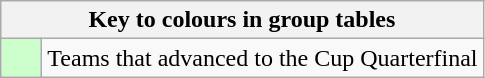<table class="wikitable" style="text-align: center;">
<tr>
<th colspan=2>Key to colours in group tables</th>
</tr>
<tr>
<td style="background:#cfc; width:20px;"></td>
<td align=left>Teams that advanced to the Cup Quarterfinal</td>
</tr>
</table>
